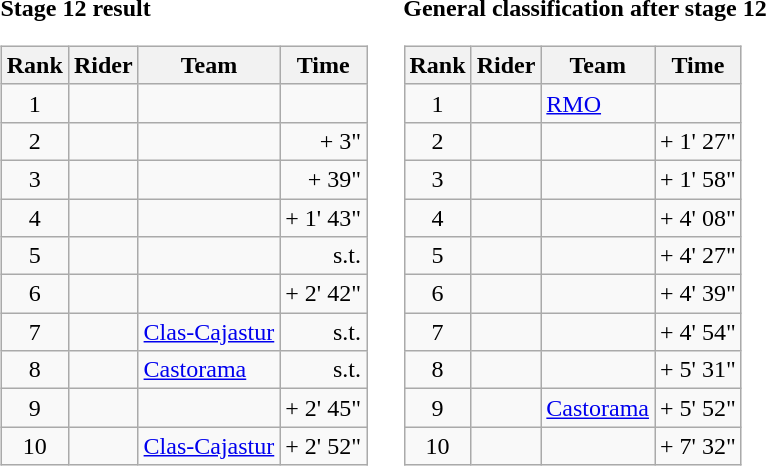<table>
<tr>
<td><strong>Stage 12 result</strong><br><table class="wikitable">
<tr>
<th scope="col">Rank</th>
<th scope="col">Rider</th>
<th scope="col">Team</th>
<th scope="col">Time</th>
</tr>
<tr>
<td style="text-align:center;">1</td>
<td></td>
<td></td>
<td style="text-align:right;"></td>
</tr>
<tr>
<td style="text-align:center;">2</td>
<td></td>
<td></td>
<td style="text-align:right;">+ 3"</td>
</tr>
<tr>
<td style="text-align:center;">3</td>
<td></td>
<td></td>
<td style="text-align:right;">+ 39"</td>
</tr>
<tr>
<td style="text-align:center;">4</td>
<td></td>
<td></td>
<td style="text-align:right;">+ 1' 43"</td>
</tr>
<tr>
<td style="text-align:center;">5</td>
<td></td>
<td></td>
<td style="text-align:right;">s.t.</td>
</tr>
<tr>
<td style="text-align:center;">6</td>
<td></td>
<td></td>
<td style="text-align:right;">+ 2' 42"</td>
</tr>
<tr>
<td style="text-align:center;">7</td>
<td></td>
<td><a href='#'>Clas-Cajastur</a></td>
<td style="text-align:right;">s.t.</td>
</tr>
<tr>
<td style="text-align:center;">8</td>
<td></td>
<td><a href='#'>Castorama</a></td>
<td style="text-align:right;">s.t.</td>
</tr>
<tr>
<td style="text-align:center;">9</td>
<td></td>
<td></td>
<td style="text-align:right;">+ 2' 45"</td>
</tr>
<tr>
<td style="text-align:center;">10</td>
<td></td>
<td><a href='#'>Clas-Cajastur</a></td>
<td style="text-align:right;">+ 2' 52"</td>
</tr>
</table>
</td>
<td></td>
<td><strong>General classification after stage 12</strong><br><table class="wikitable">
<tr>
<th scope="col">Rank</th>
<th scope="col">Rider</th>
<th scope="col">Team</th>
<th scope="col">Time</th>
</tr>
<tr>
<td style="text-align:center;">1</td>
<td> </td>
<td><a href='#'>RMO</a></td>
<td style="text-align:right;"></td>
</tr>
<tr>
<td style="text-align:center;">2</td>
<td></td>
<td></td>
<td style="text-align:right;">+ 1' 27"</td>
</tr>
<tr>
<td style="text-align:center;">3</td>
<td></td>
<td></td>
<td style="text-align:right;">+ 1' 58"</td>
</tr>
<tr>
<td style="text-align:center;">4</td>
<td></td>
<td></td>
<td style="text-align:right;">+ 4' 08"</td>
</tr>
<tr>
<td style="text-align:center;">5</td>
<td></td>
<td></td>
<td style="text-align:right;">+ 4' 27"</td>
</tr>
<tr>
<td style="text-align:center;">6</td>
<td></td>
<td></td>
<td style="text-align:right;">+ 4' 39"</td>
</tr>
<tr>
<td style="text-align:center;">7</td>
<td></td>
<td></td>
<td style="text-align:right;">+ 4' 54"</td>
</tr>
<tr>
<td style="text-align:center;">8</td>
<td></td>
<td></td>
<td style="text-align:right;">+ 5' 31"</td>
</tr>
<tr>
<td style="text-align:center;">9</td>
<td></td>
<td><a href='#'>Castorama</a></td>
<td style="text-align:right;">+ 5' 52"</td>
</tr>
<tr>
<td style="text-align:center;">10</td>
<td></td>
<td></td>
<td style="text-align:right;">+ 7' 32"</td>
</tr>
</table>
</td>
</tr>
</table>
